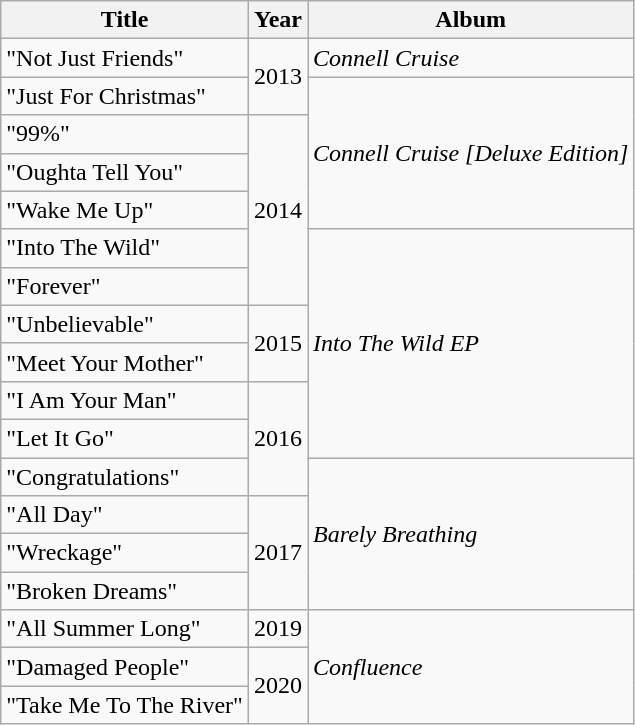<table class="wikitable">
<tr>
<th>Title</th>
<th>Year</th>
<th>Album</th>
</tr>
<tr>
<td>"Not Just Friends"</td>
<td rowspan="2">2013</td>
<td><em>Connell Cruise</em></td>
</tr>
<tr>
<td>"Just For Christmas"</td>
<td rowspan="4"><em>Connell Cruise [Deluxe Edition]</em></td>
</tr>
<tr>
<td>"99%"</td>
<td rowspan="5">2014</td>
</tr>
<tr>
<td>"Oughta Tell You"</td>
</tr>
<tr>
<td>"Wake Me Up"</td>
</tr>
<tr>
<td>"Into The Wild"</td>
<td rowspan="6"><em>Into The Wild EP</em></td>
</tr>
<tr>
<td>"Forever"</td>
</tr>
<tr>
<td>"Unbelievable"</td>
<td rowspan="2">2015</td>
</tr>
<tr>
<td>"Meet Your Mother"</td>
</tr>
<tr>
<td>"I Am Your Man"</td>
<td rowspan="3">2016</td>
</tr>
<tr>
<td>"Let It Go"</td>
</tr>
<tr>
<td>"Congratulations"</td>
<td rowspan="4"><em>Barely Breathing</em></td>
</tr>
<tr>
<td>"All Day"</td>
<td rowspan="3">2017</td>
</tr>
<tr>
<td>"Wreckage"</td>
</tr>
<tr>
<td>"Broken Dreams"</td>
</tr>
<tr>
<td>"All Summer Long"</td>
<td>2019</td>
<td rowspan="3"><em>Confluence</em></td>
</tr>
<tr>
<td>"Damaged People"</td>
<td rowspan="2">2020</td>
</tr>
<tr>
<td>"Take Me To The River"</td>
</tr>
</table>
